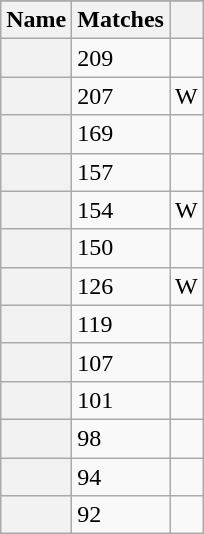<table class="wikitable sortable plainrowheaders static-row-numbers">
<tr>
</tr>
<tr>
<th scope="col">Name</th>
<th scope="col">Matches</th>
<th scope="col"></th>
</tr>
<tr>
<th scope="row"></th>
<td>209</td>
<td></td>
</tr>
<tr>
<th scope="row"></th>
<td>207</td>
<td>W</td>
</tr>
<tr>
<th scope="row"></th>
<td>169</td>
<td></td>
</tr>
<tr>
<th scope="row"></th>
<td>157</td>
<td></td>
</tr>
<tr>
<th scope="row"></th>
<td>154</td>
<td>W</td>
</tr>
<tr>
<th scope="row"></th>
<td>150</td>
<td></td>
</tr>
<tr>
<th scope="row"></th>
<td>126</td>
<td>W</td>
</tr>
<tr>
<th scope="row"></th>
<td>119</td>
<td></td>
</tr>
<tr>
<th scope="row"></th>
<td>107</td>
<td></td>
</tr>
<tr>
<th scope="row"></th>
<td>101</td>
<td></td>
</tr>
<tr>
<th scope="row"></th>
<td>98</td>
<td></td>
</tr>
<tr>
<th scope="row"></th>
<td>94</td>
<td></td>
</tr>
<tr>
<th scope="row"></th>
<td>92</td>
<td></td>
</tr>
</table>
